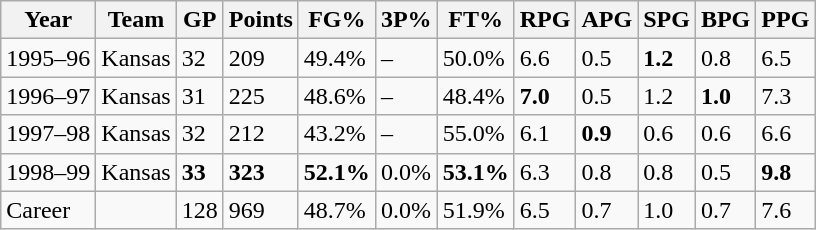<table class="wikitable">
<tr>
<th>Year</th>
<th>Team</th>
<th>GP</th>
<th>Points</th>
<th>FG%</th>
<th>3P%</th>
<th>FT%</th>
<th>RPG</th>
<th>APG</th>
<th>SPG</th>
<th>BPG</th>
<th>PPG</th>
</tr>
<tr>
<td>1995–96</td>
<td>Kansas</td>
<td>32</td>
<td>209</td>
<td>49.4%</td>
<td>–</td>
<td>50.0%</td>
<td>6.6</td>
<td>0.5</td>
<td><strong>1.2</strong></td>
<td>0.8</td>
<td>6.5</td>
</tr>
<tr>
<td>1996–97</td>
<td>Kansas</td>
<td>31</td>
<td>225</td>
<td>48.6%</td>
<td>–</td>
<td>48.4%</td>
<td><strong>7.0</strong></td>
<td>0.5</td>
<td>1.2</td>
<td><strong>1.0</strong></td>
<td>7.3</td>
</tr>
<tr>
<td>1997–98</td>
<td>Kansas</td>
<td>32</td>
<td>212</td>
<td>43.2%</td>
<td>–</td>
<td>55.0%</td>
<td>6.1</td>
<td><strong>0.9</strong></td>
<td>0.6</td>
<td>0.6</td>
<td>6.6</td>
</tr>
<tr>
<td>1998–99</td>
<td>Kansas</td>
<td><strong>33</strong></td>
<td><strong>323</strong></td>
<td><strong>52.1%</strong></td>
<td>0.0%</td>
<td><strong>53.1%</strong></td>
<td>6.3</td>
<td>0.8</td>
<td>0.8</td>
<td>0.5</td>
<td><strong>9.8</strong></td>
</tr>
<tr>
<td>Career</td>
<td></td>
<td>128</td>
<td>969</td>
<td>48.7%</td>
<td>0.0%</td>
<td>51.9%</td>
<td>6.5</td>
<td>0.7</td>
<td>1.0</td>
<td>0.7</td>
<td>7.6</td>
</tr>
</table>
